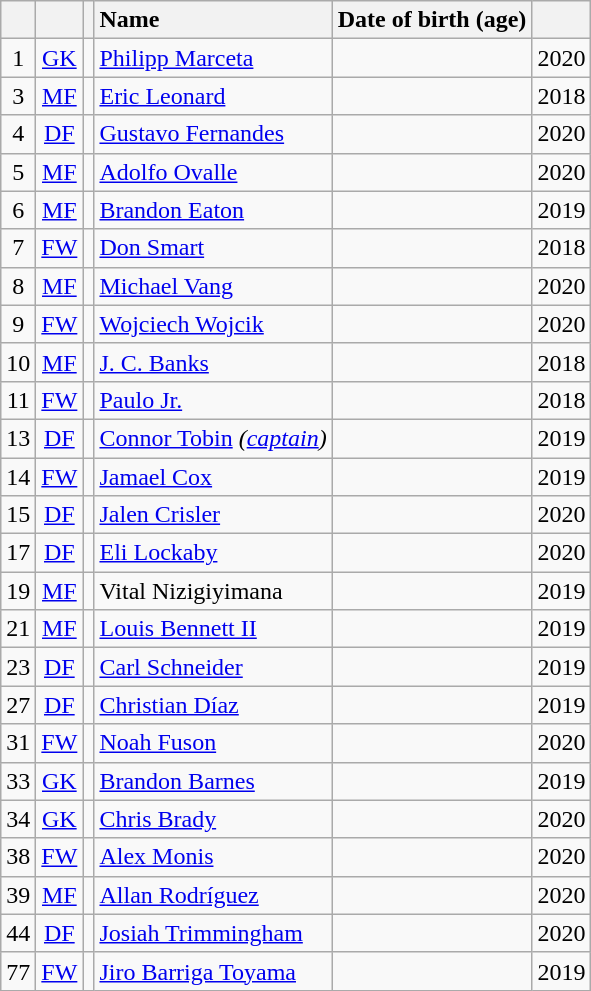<table class="wikitable sortable" style="text-align:center;">
<tr>
<th></th>
<th></th>
<th></th>
<th style="text-align:left;">Name</th>
<th style="text-align:left;">Date of birth (age)</th>
<th></th>
</tr>
<tr>
<td>1</td>
<td><a href='#'>GK</a></td>
<td></td>
<td data-sort-value="Marceta, Philipp" style="text-align:left;"><a href='#'>Philipp Marceta</a></td>
<td style="text-align:left;"></td>
<td>2020</td>
</tr>
<tr>
<td>3</td>
<td><a href='#'>MF</a></td>
<td></td>
<td data-sort-value="Leonard, Eric" style="text-align:left;"><a href='#'>Eric Leonard</a></td>
<td style="text-align:left;"></td>
<td>2018</td>
</tr>
<tr>
<td>4</td>
<td><a href='#'>DF</a></td>
<td></td>
<td data-sort-value="Fernandes, Gustavo" style="text-align:left;"><a href='#'>Gustavo Fernandes</a></td>
<td style="text-align:left;"></td>
<td>2020</td>
</tr>
<tr>
<td>5</td>
<td><a href='#'>MF</a></td>
<td></td>
<td data-sort-value="Ovalle, Adolfo" style="text-align:left;"><a href='#'>Adolfo Ovalle</a></td>
<td style="text-align:left;"></td>
<td>2020</td>
</tr>
<tr>
<td>6</td>
<td><a href='#'>MF</a></td>
<td></td>
<td data-sort-value="Eaton, Brandon" style="text-align:left;"><a href='#'>Brandon Eaton</a></td>
<td style="text-align:left;"></td>
<td>2019</td>
</tr>
<tr>
<td>7</td>
<td><a href='#'>FW</a></td>
<td></td>
<td data-sort-value="Smart, Don" style="text-align:left;"><a href='#'>Don Smart</a></td>
<td style="text-align:left;"></td>
<td>2018</td>
</tr>
<tr>
<td>8</td>
<td><a href='#'>MF</a></td>
<td></td>
<td data-sort-value="Vang, Michael" style="text-align:left;"><a href='#'>Michael Vang</a></td>
<td style="text-align:left;"></td>
<td>2020</td>
</tr>
<tr>
<td>9</td>
<td><a href='#'>FW</a></td>
<td></td>
<td data-sort-value="Wojcik, Wojciech" style="text-align:left;"><a href='#'>Wojciech Wojcik</a></td>
<td style="text-align:left;"></td>
<td>2020</td>
</tr>
<tr>
<td>10</td>
<td><a href='#'>MF</a></td>
<td></td>
<td data-sort-value="Banks, Jc" style="text-align:left;"><a href='#'>J. C. Banks</a></td>
<td style="text-align:left;"></td>
<td>2018</td>
</tr>
<tr>
<td>11</td>
<td><a href='#'>FW</a></td>
<td></td>
<td data-sort-value="Paulo Jr" style="text-align:left;"><a href='#'>Paulo Jr.</a></td>
<td style="text-align:left;"></td>
<td>2018</td>
</tr>
<tr>
<td>13</td>
<td><a href='#'>DF</a></td>
<td></td>
<td data-sort-value="Tobin, Connor" style="text-align:left;"><a href='#'>Connor Tobin</a> <em>(<a href='#'>captain</a>)</em></td>
<td style="text-align:left;"></td>
<td>2019</td>
</tr>
<tr>
<td>14</td>
<td><a href='#'>FW</a></td>
<td></td>
<td data-sort-value="Cox, Jamael" style="text-align:left;"><a href='#'>Jamael Cox</a></td>
<td style="text-align:left;"></td>
<td>2019</td>
</tr>
<tr>
<td>15</td>
<td><a href='#'>DF</a></td>
<td></td>
<td data-sort-value="Crisler, Jalen" style="text-align:left;"><a href='#'>Jalen Crisler</a></td>
<td style="text-align:left;"></td>
<td>2020</td>
</tr>
<tr>
<td>17</td>
<td><a href='#'>DF</a></td>
<td></td>
<td data-sort-value="Lockaby, Eli" style="text-align:left;"><a href='#'>Eli Lockaby</a></td>
<td style="text-align:left;"></td>
<td>2020</td>
</tr>
<tr>
<td>19</td>
<td><a href='#'>MF</a></td>
<td></td>
<td data-sort-value="Nizigiyimana, Vital" style="text-align:left;">Vital Nizigiyimana</td>
<td style="text-align:left;"></td>
<td>2019</td>
</tr>
<tr>
<td>21</td>
<td><a href='#'>MF</a></td>
<td></td>
<td data-sort-value="Bennett II, Louis" style="text-align:left;"><a href='#'>Louis Bennett II</a></td>
<td style="text-align:left;"></td>
<td>2019</td>
</tr>
<tr>
<td>23</td>
<td><a href='#'>DF</a></td>
<td></td>
<td data-sort-value="Schneider, Carl" style="text-align:left;"><a href='#'>Carl Schneider</a></td>
<td style="text-align:left;"></td>
<td>2019</td>
</tr>
<tr>
<td>27</td>
<td><a href='#'>DF</a></td>
<td></td>
<td data-sort-value="Diaz, Christian" style="text-align:left;"><a href='#'>Christian Díaz</a></td>
<td style="text-align:left;"></td>
<td>2019</td>
</tr>
<tr>
<td>31</td>
<td><a href='#'>FW</a></td>
<td></td>
<td data-sort-value="Fuson, Noah" style="text-align:left;"><a href='#'>Noah Fuson</a></td>
<td style="text-align:left;"></td>
<td>2020</td>
</tr>
<tr>
<td>33</td>
<td><a href='#'>GK</a></td>
<td></td>
<td data-sort-value="Barnes, Brandon" style="text-align:left;"><a href='#'>Brandon Barnes</a></td>
<td style="text-align:left;"></td>
<td>2019</td>
</tr>
<tr>
<td>34</td>
<td><a href='#'>GK</a></td>
<td></td>
<td data-sort-value="Brady, Chris" style="text-align:left;"><a href='#'>Chris Brady</a></td>
<td style="text-align:left;"></td>
<td>2020</td>
</tr>
<tr>
<td>38</td>
<td><a href='#'>FW</a></td>
<td></td>
<td data-sort-value="Monis, Alex" style="text-align:left;"><a href='#'>Alex Monis</a></td>
<td style="text-align:left;"></td>
<td>2020</td>
</tr>
<tr>
<td>39</td>
<td><a href='#'>MF</a></td>
<td></td>
<td data-sort-value="Rodríguez, Allan" style="text-align:left;"><a href='#'>Allan Rodríguez</a></td>
<td style="text-align:left;"></td>
<td>2020</td>
</tr>
<tr>
<td>44</td>
<td><a href='#'>DF</a></td>
<td></td>
<td data-sort-value="Trimmingham, Josiah" style="text-align:left;"><a href='#'>Josiah Trimmingham</a></td>
<td style="text-align:left;"></td>
<td>2020</td>
</tr>
<tr>
<td>77</td>
<td><a href='#'>FW</a></td>
<td></td>
<td data-sort-value="Barriga Toyama, Jiro" style="text-align:left;"><a href='#'>Jiro Barriga Toyama</a></td>
<td style="text-align:left;"></td>
<td>2019</td>
</tr>
</table>
